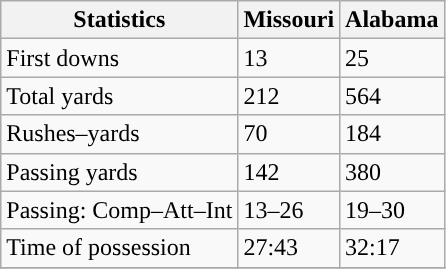<table class="wikitable" style="float: left;">
<tr>
<th>Statistics</th>
<th>Missouri</th>
<th>Alabama</th>
</tr>
<tr>
<td>First downs</td>
<td>13</td>
<td>25</td>
</tr>
<tr>
<td>Total yards</td>
<td>212</td>
<td>564</td>
</tr>
<tr>
<td>Rushes–yards</td>
<td>70</td>
<td>184</td>
</tr>
<tr>
<td>Passing yards</td>
<td>142</td>
<td>380</td>
</tr>
<tr>
<td>Passing: Comp–Att–Int</td>
<td>13–26</td>
<td>19–30</td>
</tr>
<tr>
<td>Time of possession</td>
<td>27:43</td>
<td>32:17</td>
</tr>
<tr>
</tr>
</table>
